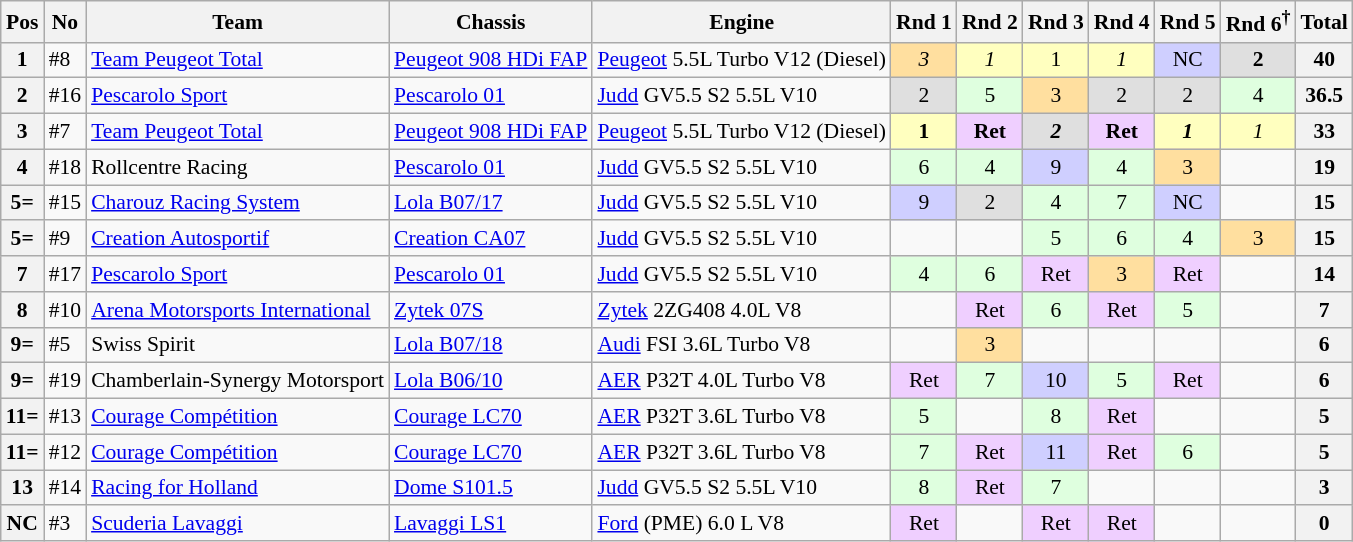<table class="wikitable" style="font-size: 90%;">
<tr>
<th>Pos</th>
<th>No</th>
<th>Team</th>
<th>Chassis</th>
<th>Engine</th>
<th>Rnd 1</th>
<th>Rnd 2</th>
<th>Rnd 3</th>
<th>Rnd 4</th>
<th>Rnd 5</th>
<th>Rnd 6<sup>†</sup></th>
<th>Total</th>
</tr>
<tr>
<th>1</th>
<td>#8</td>
<td> <a href='#'>Team Peugeot Total</a></td>
<td><a href='#'>Peugeot 908 HDi FAP</a></td>
<td><a href='#'>Peugeot</a> 5.5L Turbo V12 (Diesel)</td>
<td align="center" style="background:#FFDF9F;"><em>3</em></td>
<td align="center" style="background:#FFFFBF;"><em>1</em></td>
<td align="center" style="background:#FFFFBF;">1</td>
<td align="center" style="background:#FFFFBF;"><em>1</em></td>
<td align="center" style="background:#CFCFFF;">NC</td>
<td align="center" style="background:#DFDFDF;"><strong>2</strong></td>
<th align="center">40</th>
</tr>
<tr>
<th>2</th>
<td>#16</td>
<td> <a href='#'>Pescarolo Sport</a></td>
<td><a href='#'>Pescarolo 01</a></td>
<td><a href='#'>Judd</a> GV5.5 S2 5.5L V10</td>
<td align="center" style="background:#DFDFDF;">2</td>
<td align="center" style="background:#DFFFDF;">5</td>
<td align="center" style="background:#FFDF9F;">3</td>
<td align="center" style="background:#DFDFDF;">2</td>
<td align="center" style="background:#DFDFDF;">2</td>
<td align="center" style="background:#DFFFDF;">4</td>
<th align="center">36.5</th>
</tr>
<tr>
<th>3</th>
<td>#7</td>
<td> <a href='#'>Team Peugeot Total</a></td>
<td><a href='#'>Peugeot 908 HDi FAP</a></td>
<td><a href='#'>Peugeot</a> 5.5L Turbo V12 (Diesel)</td>
<td align="center" style="background:#FFFFBF;"><strong>1</strong></td>
<td align="center" style="background:#EFCFFF;"><strong>Ret</strong></td>
<td align="center" style="background:#DFDFDF;"><strong><em>2</em></strong></td>
<td align="center" style="background:#EFCFFF;"><strong>Ret</strong></td>
<td align="center" style="background:#FFFFBF;"><strong><em>1</em></strong></td>
<td align="center" style="background:#FFFFBF;"><em>1</em></td>
<th align="center">33</th>
</tr>
<tr>
<th>4</th>
<td>#18</td>
<td> Rollcentre Racing</td>
<td><a href='#'>Pescarolo 01</a></td>
<td><a href='#'>Judd</a> GV5.5 S2 5.5L V10</td>
<td align="center" style="background:#DFFFDF;">6</td>
<td align="center" style="background:#DFFFDF;">4</td>
<td align="center" style="background:#CFCFFF;">9</td>
<td align="center" style="background:#DFFFDF;">4</td>
<td align="center" style="background:#FFDF9F;">3</td>
<td></td>
<th align="center">19</th>
</tr>
<tr>
<th>5=</th>
<td>#15</td>
<td> <a href='#'>Charouz Racing System</a></td>
<td><a href='#'>Lola B07/17</a></td>
<td><a href='#'>Judd</a> GV5.5 S2 5.5L V10</td>
<td align="center" style="background:#CFCFFF;">9</td>
<td align="center" style="background:#DFDFDF;">2</td>
<td align="center" style="background:#DFFFDF;">4</td>
<td align="center" style="background:#DFFFDF;">7</td>
<td align="center" style="background:#CFCFFF;">NC</td>
<td></td>
<th align="center">15</th>
</tr>
<tr>
<th>5=</th>
<td>#9</td>
<td> <a href='#'>Creation Autosportif</a></td>
<td><a href='#'>Creation CA07</a></td>
<td><a href='#'>Judd</a> GV5.5 S2 5.5L V10</td>
<td></td>
<td></td>
<td align="center" style="background:#DFFFDF;">5</td>
<td align="center" style="background:#DFFFDF;">6</td>
<td align="center" style="background:#DFFFDF;">4</td>
<td align="center" style="background:#FFDF9F;">3</td>
<th align="center">15</th>
</tr>
<tr>
<th>7</th>
<td>#17</td>
<td> <a href='#'>Pescarolo Sport</a></td>
<td><a href='#'>Pescarolo 01</a></td>
<td><a href='#'>Judd</a> GV5.5 S2 5.5L V10</td>
<td align="center" style="background:#DFFFDF;">4</td>
<td align="center" style="background:#DFFFDF;">6</td>
<td align="center" style="background:#EFCFFF;">Ret</td>
<td align="center" style="background:#FFDF9F;">3</td>
<td align="center" style="background:#EFCFFF;">Ret</td>
<td></td>
<th align="center">14</th>
</tr>
<tr>
<th>8</th>
<td>#10</td>
<td> <a href='#'>Arena Motorsports International</a></td>
<td><a href='#'>Zytek 07S</a></td>
<td><a href='#'>Zytek</a> 2ZG408 4.0L V8</td>
<td></td>
<td align="center" style="background:#EFCFFF;">Ret</td>
<td align="center" style="background:#DFFFDF;">6</td>
<td align="center" style="background:#EFCFFF;">Ret</td>
<td align="center" style="background:#DFFFDF;">5</td>
<td></td>
<th align="center">7</th>
</tr>
<tr>
<th>9=</th>
<td>#5</td>
<td> Swiss Spirit</td>
<td><a href='#'>Lola B07/18</a></td>
<td><a href='#'>Audi</a> FSI 3.6L Turbo V8</td>
<td></td>
<td align="center" style="background:#FFDF9F;">3</td>
<td></td>
<td></td>
<td></td>
<td></td>
<th align="center">6</th>
</tr>
<tr>
<th>9=</th>
<td>#19</td>
<td> Chamberlain-Synergy Motorsport</td>
<td><a href='#'>Lola B06/10</a></td>
<td><a href='#'>AER</a> P32T 4.0L Turbo V8</td>
<td align="center" style="background:#EFCFFF;">Ret</td>
<td align="center" style="background:#DFFFDF;">7</td>
<td align="center" style="background:#CFCFFF;">10</td>
<td align="center" style="background:#DFFFDF;">5</td>
<td align="center" style="background:#EFCFFF;">Ret</td>
<td></td>
<th align="center">6</th>
</tr>
<tr>
<th>11=</th>
<td>#13</td>
<td> <a href='#'>Courage Compétition</a></td>
<td><a href='#'>Courage LC70</a></td>
<td><a href='#'>AER</a> P32T 3.6L Turbo V8</td>
<td align="center" style="background:#DFFFDF;">5</td>
<td></td>
<td align="center" style="background:#DFFFDF;">8</td>
<td align="center" style="background:#EFCFFF;">Ret</td>
<td></td>
<td></td>
<th align="center">5</th>
</tr>
<tr>
<th>11=</th>
<td>#12</td>
<td> <a href='#'>Courage Compétition</a></td>
<td><a href='#'>Courage LC70</a></td>
<td><a href='#'>AER</a> P32T 3.6L Turbo V8</td>
<td align="center" style="background:#DFFFDF;">7</td>
<td align="center" style="background:#EFCFFF;">Ret</td>
<td align="center" style="background:#CFCFFF;">11</td>
<td align="center" style="background:#EFCFFF;">Ret</td>
<td align="center" style="background:#DFFFDF;">6</td>
<td></td>
<th align="center">5</th>
</tr>
<tr>
<th>13</th>
<td>#14</td>
<td> <a href='#'>Racing for Holland</a></td>
<td><a href='#'>Dome S101.5</a></td>
<td><a href='#'>Judd</a> GV5.5 S2 5.5L V10</td>
<td align="center" style="background:#DFFFDF;">8</td>
<td align="center" style="background:#EFCFFF;">Ret</td>
<td align="center" style="background:#DFFFDF;">7</td>
<td></td>
<td></td>
<td></td>
<th align="center">3</th>
</tr>
<tr>
<th>NC</th>
<td>#3</td>
<td> <a href='#'>Scuderia Lavaggi</a></td>
<td><a href='#'>Lavaggi LS1</a></td>
<td><a href='#'>Ford</a> (PME) 6.0 L V8</td>
<td align="center" style="background:#EFCFFF;">Ret</td>
<td></td>
<td align="center" style="background:#EFCFFF;">Ret</td>
<td align="center" style="background:#EFCFFF;">Ret</td>
<td></td>
<td></td>
<th>0</th>
</tr>
</table>
